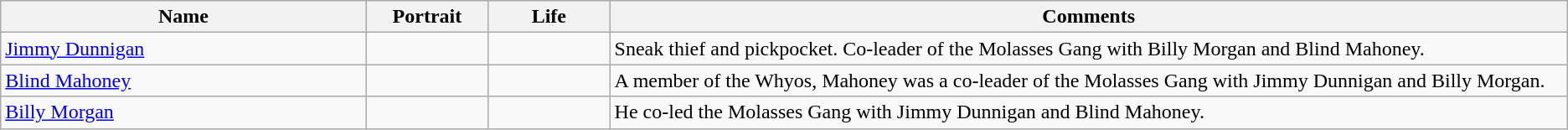<table class=wikitable>
<tr>
<th width="21%">Name</th>
<th width="7%">Portrait</th>
<th width="7%">Life</th>
<th width="55%">Comments</th>
</tr>
<tr>
<td><a href='#'>Jimmy Dunnigan</a></td>
<td></td>
<td></td>
<td>Sneak thief and pickpocket. Co-leader of the Molasses Gang with Billy Morgan and Blind Mahoney.</td>
</tr>
<tr>
<td><a href='#'>Blind Mahoney</a></td>
<td></td>
<td></td>
<td>A member of the Whyos, Mahoney was a co-leader of the Molasses Gang with Jimmy Dunnigan and Billy Morgan.</td>
</tr>
<tr>
<td><a href='#'>Billy Morgan</a></td>
<td></td>
<td></td>
<td>He co-led the Molasses Gang with Jimmy Dunnigan and Blind Mahoney.</td>
</tr>
</table>
